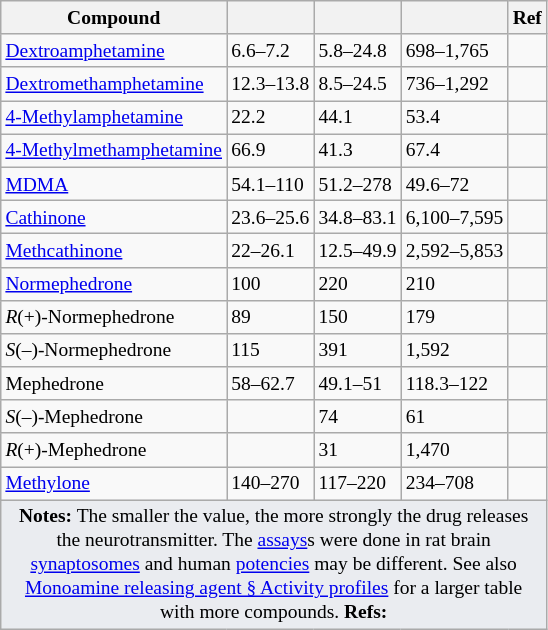<table class="wikitable floatright" style="font-size:small;">
<tr>
<th>Compound</th>
<th data-sort-type="number"></th>
<th data-sort-type="number"></th>
<th data-sort-type="number"></th>
<th>Ref</th>
</tr>
<tr>
<td><a href='#'>Dextroamphetamine</a></td>
<td>6.6–7.2</td>
<td>5.8–24.8</td>
<td>698–1,765</td>
<td></td>
</tr>
<tr>
<td><a href='#'>Dextromethamphetamine</a></td>
<td>12.3–13.8</td>
<td>8.5–24.5</td>
<td>736–1,292</td>
<td></td>
</tr>
<tr>
<td><a href='#'>4-Methylamphetamine</a></td>
<td>22.2</td>
<td>44.1</td>
<td>53.4</td>
<td></td>
</tr>
<tr>
<td><a href='#'>4-Methylmethamphetamine</a></td>
<td>66.9</td>
<td>41.3</td>
<td>67.4</td>
<td></td>
</tr>
<tr>
<td><a href='#'>MDMA</a></td>
<td>54.1–110</td>
<td>51.2–278</td>
<td>49.6–72</td>
<td></td>
</tr>
<tr>
<td><a href='#'>Cathinone</a></td>
<td>23.6–25.6</td>
<td>34.8–83.1</td>
<td>6,100–7,595</td>
<td></td>
</tr>
<tr>
<td><a href='#'>Methcathinone</a></td>
<td>22–26.1</td>
<td>12.5–49.9</td>
<td>2,592–5,853</td>
<td></td>
</tr>
<tr>
<td><a href='#'>Normephedrone</a></td>
<td>100</td>
<td>220</td>
<td>210</td>
<td></td>
</tr>
<tr>
<td><em>R</em>(+)-Normephedrone</td>
<td>89</td>
<td>150</td>
<td>179</td>
<td></td>
</tr>
<tr>
<td><em>S</em>(–)-Normephedrone</td>
<td>115</td>
<td>391</td>
<td>1,592</td>
<td></td>
</tr>
<tr>
<td>Mephedrone</td>
<td>58–62.7</td>
<td>49.1–51</td>
<td>118.3–122</td>
<td></td>
</tr>
<tr>
<td><em>S</em>(–)-Mephedrone</td>
<td></td>
<td>74</td>
<td>61</td>
<td></td>
</tr>
<tr>
<td><em>R</em>(+)-Mephedrone</td>
<td></td>
<td>31</td>
<td>1,470</td>
<td></td>
</tr>
<tr>
<td><a href='#'>Methylone</a></td>
<td>140–270</td>
<td>117–220</td>
<td>234–708</td>
<td></td>
</tr>
<tr>
<td colspan="5" style="width: 1px; background-color:#eaecf0; text-align: center;"><strong>Notes:</strong> The smaller the value, the more strongly the drug releases the neurotransmitter. The <a href='#'>assays</a>s were done in rat brain <a href='#'>synaptosomes</a> and human <a href='#'>potencies</a> may be different. See also <a href='#'>Monoamine releasing agent § Activity profiles</a> for a larger table with more compounds. <strong>Refs:</strong> </td>
</tr>
</table>
